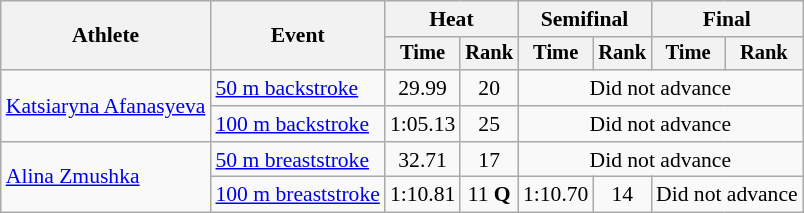<table class=wikitable style="font-size:90%">
<tr>
<th rowspan=2>Athlete</th>
<th rowspan=2>Event</th>
<th colspan="2">Heat</th>
<th colspan="2">Semifinal</th>
<th colspan="2">Final</th>
</tr>
<tr style="font-size:95%">
<th>Time</th>
<th>Rank</th>
<th>Time</th>
<th>Rank</th>
<th>Time</th>
<th>Rank</th>
</tr>
<tr align=center>
<td align=left rowspan=2><a href='#'>Katsiaryna Afanasyeva</a></td>
<td align=left><a href='#'>50 m backstroke</a></td>
<td>29.99</td>
<td>20</td>
<td colspan=4>Did not advance</td>
</tr>
<tr align=center>
<td align=left><a href='#'>100 m backstroke</a></td>
<td>1:05.13</td>
<td>25</td>
<td colspan=4>Did not advance</td>
</tr>
<tr align=center>
<td align=left rowspan=2><a href='#'>Alina Zmushka</a></td>
<td align=left><a href='#'>50 m breaststroke</a></td>
<td>32.71</td>
<td>17</td>
<td colspan=4>Did not advance</td>
</tr>
<tr align=center>
<td align=left><a href='#'>100 m breaststroke</a></td>
<td>1:10.81</td>
<td>11 <strong>Q</strong></td>
<td>1:10.70</td>
<td>14</td>
<td colspan=2>Did not advance</td>
</tr>
</table>
